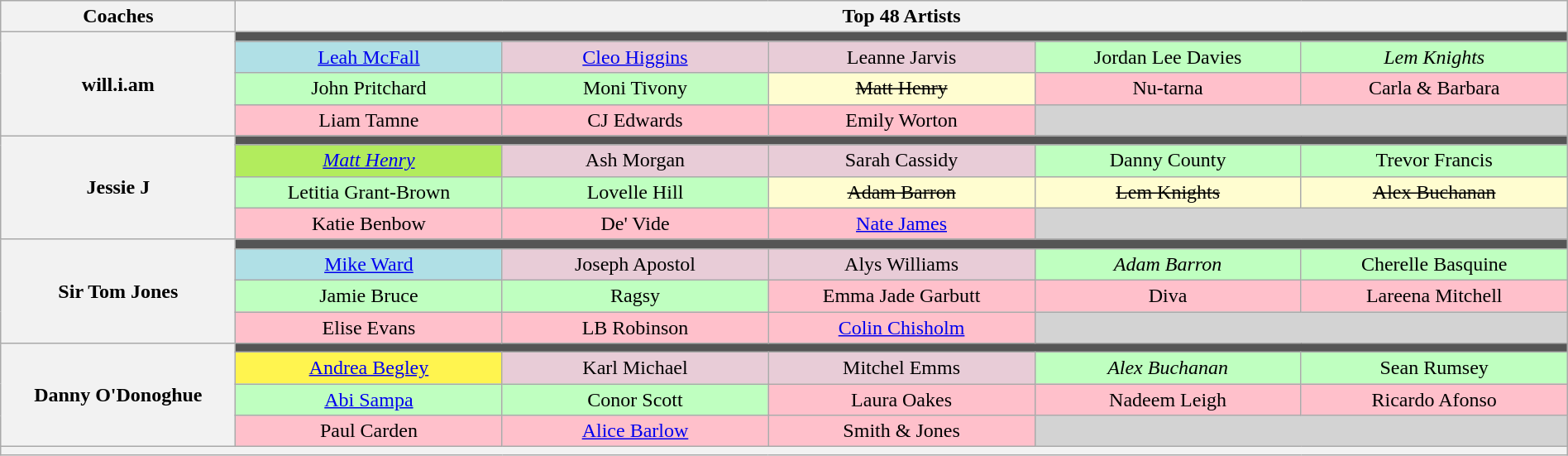<table class="wikitable" style="text-align:center; width:100%;">
<tr>
<th style="width:15%;">Coaches</th>
<th style="width:85%;" colspan="5">Top 48 Artists</th>
</tr>
<tr>
<th rowspan="4">will.i.am</th>
<td colspan="5" style="background:#555;"></td>
</tr>
<tr>
<td style="width:17%; background:#b0e0e6;"><a href='#'>Leah McFall</a></td>
<td style="width:17%; background:#e8ccd7;"><a href='#'>Cleo Higgins</a></td>
<td style="width:17%; background:#e8ccd7;">Leanne Jarvis</td>
<td style="width:17%; background:#bfffc0;">Jordan Lee Davies</td>
<td style="width:17%; background:#bfffc0;"><em>Lem Knights</em></td>
</tr>
<tr>
<td style="background:#BFFFC0;">John Pritchard</td>
<td style="background:#BFFFC0;">Moni Tivony</td>
<td style="background:#FFFDD0;"><s>Matt Henry</s></td>
<td style="background:pink;">Nu-tarna</td>
<td style="background:pink;">Carla & Barbara</td>
</tr>
<tr>
<td style="background:pink;">Liam Tamne</td>
<td style="background:pink;">CJ Edwards</td>
<td style="background:pink;">Emily Worton</td>
<td colspan="2" style="background:lightgrey;"></td>
</tr>
<tr>
<th rowspan="4">Jessie J</th>
<td colspan="5" style="background:#555;"></td>
</tr>
<tr>
<td style="background:#B2EC5D;"><em><a href='#'>Matt Henry</a></em></td>
<td style="background:#E8CCD7;">Ash Morgan</td>
<td style="background:#E8CCD7;">Sarah Cassidy</td>
<td style="background:#BFFFC0;">Danny County</td>
<td style="background:#BFFFC0;">Trevor Francis</td>
</tr>
<tr>
<td style="background:#BFFFC0;">Letitia Grant-Brown</td>
<td style="background:#BFFFC0;">Lovelle Hill</td>
<td style="background:#FFFDD0;"><s>Adam Barron</s></td>
<td style="background:#FFFDD0;"><s>Lem Knights</s></td>
<td style="background:#FFFDD0;"><s>Alex Buchanan</s></td>
</tr>
<tr>
<td style="background:pink;">Katie Benbow</td>
<td style="background:pink;">De' Vide</td>
<td style="background:pink;"><a href='#'>Nate James</a></td>
<td colspan="2" style="background:lightgrey;"></td>
</tr>
<tr>
<th rowspan="4">Sir Tom Jones</th>
<td colspan="5" style="background:#555;"></td>
</tr>
<tr>
<td style="background:#B0E0E6;"><a href='#'>Mike Ward</a></td>
<td style="background:#E8CCD7;">Joseph Apostol</td>
<td style="background:#E8CCD7;">Alys Williams</td>
<td style="background:#BFFFC0;"><em>Adam Barron</em></td>
<td style="background:#BFFFC0;">Cherelle Basquine</td>
</tr>
<tr>
<td style="background:#BFFFC0;">Jamie Bruce</td>
<td style="background:#BFFFC0;">Ragsy</td>
<td style="background:pink;">Emma Jade Garbutt</td>
<td style="background:pink;">Diva</td>
<td style="background:pink;">Lareena Mitchell</td>
</tr>
<tr>
<td style="background:pink;">Elise Evans</td>
<td style="background:pink;">LB Robinson</td>
<td style="background:pink;"><a href='#'>Colin Chisholm</a></td>
<td colspan="2" style="background:lightgrey;"></td>
</tr>
<tr>
<th rowspan="4">Danny O'Donoghue</th>
<td colspan="5" style="background:#555;"></td>
</tr>
<tr>
<td style="background:#FFF44F;"><a href='#'>Andrea Begley</a></td>
<td style="background:#E8CCD7;">Karl Michael</td>
<td style="background:#E8CCD7;">Mitchel Emms</td>
<td style="background:#BFFFC0;"><em>Alex Buchanan</em></td>
<td style="background:#BFFFC0;">Sean Rumsey</td>
</tr>
<tr>
<td style="background:#BFFFC0;"><a href='#'>Abi Sampa</a></td>
<td style="background:#BFFFC0;">Conor Scott</td>
<td style="background:pink;">Laura Oakes</td>
<td style="background:pink;">Nadeem Leigh</td>
<td style="background:pink;">Ricardo Afonso</td>
</tr>
<tr>
<td style="background:pink;">Paul Carden</td>
<td style="background:pink;"><a href='#'>Alice Barlow</a></td>
<td style="background:pink;">Smith & Jones</td>
<td colspan="2" style="background:lightgrey;"></td>
</tr>
<tr>
<th style="font-size:90%; line-height:12px;" colspan="6"><small></small></th>
</tr>
</table>
